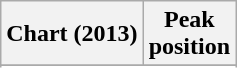<table class="wikitable sortable">
<tr>
<th>Chart (2013)</th>
<th>Peak<br>position</th>
</tr>
<tr>
</tr>
<tr>
</tr>
<tr>
</tr>
</table>
